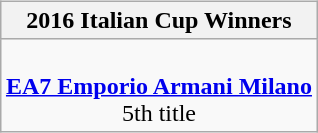<table style="width:100%;">
<tr>
<td style="text-align:right; vertical-align:top; width:33%;"><br>













</td>
<td style="vertical-align:top; align:center; width:33%;"><br><table style="width:100%;">
<tr>
<td style="width=50%;"></td>
<td></td>
<td style="width=50%;"></td>
</tr>
</table>
<br> 

<div></div><table class=wikitable style="text-align:center; margin:1em auto;">
<tr>
<th>2016 Italian Cup Winners</th>
</tr>
<tr>
<td><br>  <strong><a href='#'>EA7 Emporio Armani Milano</a></strong><br>5th title</td>
</tr>
</table>
</td>
<td style="vertical-align:top; align:left; width:33%;"><br>













</td>
</tr>
</table>
